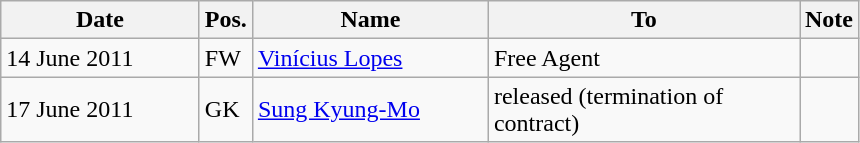<table class="wikitable">
<tr>
<th width="125">Date</th>
<th>Pos.</th>
<th width="150">Name</th>
<th width="200">To</th>
<th>Note</th>
</tr>
<tr>
<td>14 June 2011</td>
<td>FW</td>
<td> <a href='#'>Vinícius Lopes</a></td>
<td>Free Agent</td>
<td></td>
</tr>
<tr>
<td>17 June 2011</td>
<td>GK</td>
<td> <a href='#'>Sung Kyung-Mo</a></td>
<td>released (termination of contract)</td>
<td></td>
</tr>
</table>
